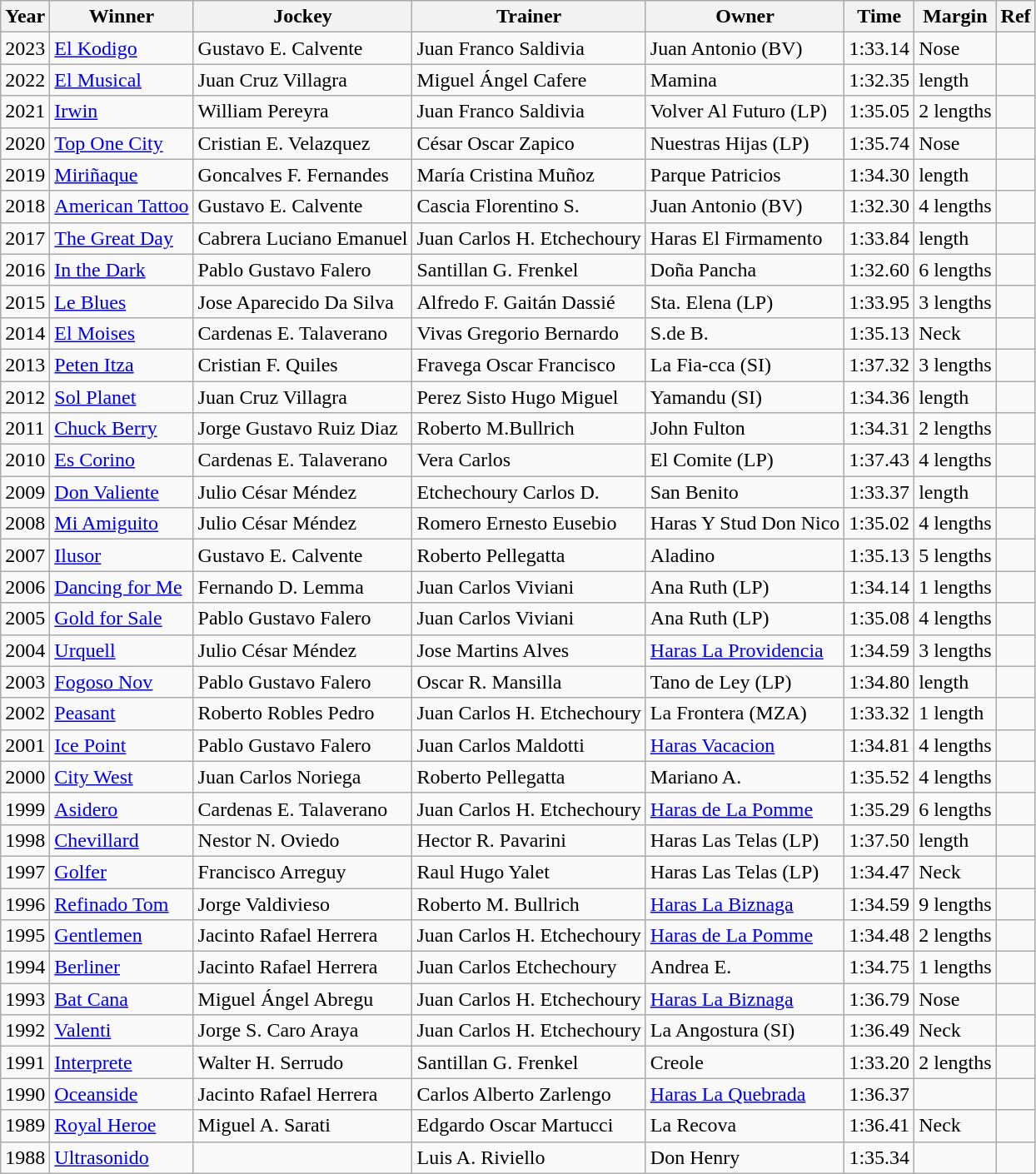<table class="wikitable sortable">
<tr>
<th>Year</th>
<th>Winner</th>
<th>Jockey</th>
<th>Trainer</th>
<th>Owner</th>
<th>Time</th>
<th>Margin</th>
<th>Ref</th>
</tr>
<tr>
<td>2023</td>
<td><a href='#'>El Kodigo</a></td>
<td>Gustavo E. Calvente</td>
<td>Juan Franco Saldivia</td>
<td>Juan Antonio (BV)</td>
<td>1:33.14</td>
<td>Nose</td>
<td></td>
</tr>
<tr>
<td>2022</td>
<td><a href='#'>El Musical</a></td>
<td>Juan Cruz Villagra</td>
<td>Miguel Ángel Cafere</td>
<td>Mamina</td>
<td>1:32.35</td>
<td> length</td>
<td></td>
</tr>
<tr>
<td>2021</td>
<td><a href='#'>Irwin</a></td>
<td>William Pereyra</td>
<td>Juan Franco Saldivia</td>
<td>Volver Al Futuro (LP)</td>
<td>1:35.05</td>
<td>2 lengths</td>
<td></td>
</tr>
<tr>
<td>2020</td>
<td><a href='#'>Top One City</a></td>
<td>Cristian E. Velazquez</td>
<td>César Oscar Zapico</td>
<td>Nuestras Hijas (LP)</td>
<td>1:35.74</td>
<td>Nose</td>
<td></td>
</tr>
<tr>
<td>2019</td>
<td><a href='#'>Miriñaque</a></td>
<td>Goncalves F. Fernandes</td>
<td>María Cristina Muñoz</td>
<td>Parque Patricios</td>
<td>1:34.30</td>
<td> length</td>
<td></td>
</tr>
<tr>
<td>2018</td>
<td><a href='#'>American Tattoo</a></td>
<td>Gustavo E. Calvente</td>
<td>Cascia Florentino S.</td>
<td>Juan Antonio (BV)</td>
<td>1:32.30</td>
<td>4 lengths</td>
<td></td>
</tr>
<tr>
<td>2017</td>
<td><a href='#'>The Great Day</a></td>
<td>Cabrera Luciano Emanuel</td>
<td>Juan Carlos H. Etchechoury</td>
<td>Haras El Firmamento</td>
<td>1:33.84</td>
<td> length</td>
<td></td>
</tr>
<tr>
<td>2016</td>
<td><a href='#'>In the Dark</a></td>
<td>Pablo Gustavo Falero</td>
<td>Santillan G. Frenkel</td>
<td>Doña Pancha</td>
<td>1:32.60</td>
<td>6 lengths</td>
<td></td>
</tr>
<tr>
<td>2015</td>
<td><a href='#'>Le Blues</a></td>
<td>Jose Aparecido Da Silva</td>
<td>Alfredo F. Gaitán Dassié</td>
<td>Sta. Elena (LP)</td>
<td>1:33.95</td>
<td>3 lengths</td>
<td></td>
</tr>
<tr>
<td>2014</td>
<td><a href='#'>El Moises</a></td>
<td>Cardenas E. Talaverano</td>
<td>Vivas Gregorio Bernardo</td>
<td>S.de B.</td>
<td>1:35.13</td>
<td>Neck</td>
<td></td>
</tr>
<tr>
<td>2013</td>
<td><a href='#'>Peten Itza</a></td>
<td>Cristian F. Quiles</td>
<td>Fravega Oscar Francisco</td>
<td>La Fia-cca (SI)</td>
<td>1:37.32</td>
<td>3 lengths</td>
<td></td>
</tr>
<tr>
<td>2012</td>
<td><a href='#'>Sol Planet</a></td>
<td>Juan Cruz Villagra</td>
<td>Perez Sisto Hugo Miguel</td>
<td>Yamandu (SI)</td>
<td>1:34.36</td>
<td> length</td>
<td></td>
</tr>
<tr>
<td>2011</td>
<td><a href='#'>Chuck Berry</a></td>
<td>Jorge Gustavo Ruiz Diaz</td>
<td>Roberto M.Bullrich</td>
<td>John Fulton</td>
<td>1:34.31</td>
<td>2 lengths</td>
<td></td>
</tr>
<tr>
<td>2010</td>
<td><a href='#'>Es Corino</a></td>
<td>Cardenas E. Talaverano</td>
<td>Vera Carlos</td>
<td>El Comite (LP)</td>
<td>1:37.43</td>
<td>4 lengths</td>
<td></td>
</tr>
<tr>
<td>2009</td>
<td><a href='#'>Don Valiente</a></td>
<td>Julio César Méndez</td>
<td>Etchechoury Carlos D.</td>
<td>San Benito</td>
<td>1:33.37</td>
<td> length</td>
<td></td>
</tr>
<tr>
<td>2008</td>
<td><a href='#'>Mi Amiguito</a></td>
<td>Julio César Méndez</td>
<td>Romero Ernesto Eusebio</td>
<td>Haras Y Stud Don Nico</td>
<td>1:35.02</td>
<td>4 lengths</td>
<td></td>
</tr>
<tr>
<td>2007</td>
<td><a href='#'>Ilusor</a></td>
<td>Gustavo E. Calvente</td>
<td>Roberto Pellegatta</td>
<td>Aladino</td>
<td>1:35.13</td>
<td>5 lengths</td>
<td></td>
</tr>
<tr>
<td>2006</td>
<td><a href='#'>Dancing for Me</a></td>
<td>Fernando D. Lemma</td>
<td>Juan Carlos Viviani</td>
<td>Ana Ruth (LP)</td>
<td>1:34.14</td>
<td>1 lengths</td>
<td></td>
</tr>
<tr>
<td>2005</td>
<td><a href='#'>Gold for Sale</a></td>
<td>Pablo Gustavo Falero</td>
<td>Juan Carlos Viviani</td>
<td>Ana Ruth (LP)</td>
<td>1:35.08</td>
<td>4 lengths</td>
<td></td>
</tr>
<tr>
<td>2004</td>
<td><a href='#'>Urquell</a></td>
<td>Julio César Méndez</td>
<td>Jose Martins Alves</td>
<td><a href='#'>Haras La Providencia</a></td>
<td>1:34.59</td>
<td>3 lengths</td>
<td></td>
</tr>
<tr>
<td>2003</td>
<td><a href='#'>Fogoso Nov</a></td>
<td>Pablo Gustavo Falero</td>
<td>Oscar R. Mansilla</td>
<td>Tano de Ley (LP)</td>
<td>1:34.80</td>
<td> length</td>
<td></td>
</tr>
<tr>
<td>2002</td>
<td><a href='#'>Peasant</a></td>
<td>Roberto Robles Pedro</td>
<td>Juan Carlos H. Etchechoury</td>
<td>La Frontera (MZA)</td>
<td>1:33.32</td>
<td>1 length</td>
<td></td>
</tr>
<tr>
<td>2001</td>
<td><a href='#'>Ice Point</a></td>
<td>Pablo Gustavo Falero</td>
<td>Juan Carlos Maldotti</td>
<td><a href='#'>Haras Vacacion</a></td>
<td>1:34.81</td>
<td>4 lengths</td>
<td></td>
</tr>
<tr>
<td>2000</td>
<td><a href='#'>City West</a></td>
<td>Juan Carlos Noriega</td>
<td>Roberto Pellegatta</td>
<td>Mariano A.</td>
<td>1:35.52</td>
<td>4 lengths</td>
<td></td>
</tr>
<tr>
<td>1999</td>
<td><a href='#'>Asidero</a></td>
<td>Cardenas E. Talaverano</td>
<td>Juan Carlos H. Etchechoury</td>
<td><a href='#'>Haras de La Pomme</a></td>
<td>1:35.29</td>
<td>6 lengths</td>
<td></td>
</tr>
<tr>
<td>1998</td>
<td><a href='#'>Chevillard</a></td>
<td>Nestor N. Oviedo</td>
<td>Hector R. Pavarini</td>
<td>Haras Las Telas (LP)</td>
<td>1:37.50</td>
<td> length</td>
<td></td>
</tr>
<tr>
<td>1997</td>
<td><a href='#'>Golfer</a></td>
<td>Francisco Arreguy</td>
<td>Raul Hugo Yalet</td>
<td>Haras Las Telas (LP)</td>
<td>1:34.47</td>
<td>Neck</td>
<td></td>
</tr>
<tr>
<td>1996</td>
<td><a href='#'>Refinado Tom</a></td>
<td>Jorge Valdivieso</td>
<td>Roberto M. Bullrich</td>
<td><a href='#'>Haras La Biznaga</a></td>
<td>1:34.59</td>
<td>9 lengths</td>
<td></td>
</tr>
<tr>
<td>1995</td>
<td><a href='#'>Gentlemen</a></td>
<td>Jacinto Rafael Herrera</td>
<td>Juan Carlos H. Etchechoury</td>
<td><a href='#'>Haras de La Pomme</a></td>
<td>1:34.48</td>
<td>2 lengths</td>
<td></td>
</tr>
<tr>
<td>1994</td>
<td><a href='#'>Berliner</a></td>
<td>Jacinto Rafael Herrera</td>
<td>Juan Carlos Etchechoury</td>
<td>Andrea E.</td>
<td>1:34.75</td>
<td>1 lengths</td>
<td></td>
</tr>
<tr>
<td>1993</td>
<td><a href='#'>Bat Cana</a></td>
<td>Miguel Ángel Abregu</td>
<td>Juan Carlos H. Etchechoury</td>
<td><a href='#'>Haras La Biznaga</a></td>
<td>1:36.79</td>
<td>Nose</td>
<td></td>
</tr>
<tr>
<td>1992</td>
<td><a href='#'>Valenti</a></td>
<td>Jorge S. Caro Araya</td>
<td>Juan Carlos H. Etchechoury</td>
<td>La Angostura (SI)</td>
<td>1:36.49</td>
<td>Neck</td>
<td></td>
</tr>
<tr>
<td>1991</td>
<td><a href='#'>Interprete</a></td>
<td>Walter H. Serrudo</td>
<td>Santillan G. Frenkel</td>
<td>Creole</td>
<td>1:33.20</td>
<td>2 lengths</td>
<td></td>
</tr>
<tr>
<td>1990</td>
<td><a href='#'>Oceanside</a></td>
<td>Jacinto Rafael Herrera</td>
<td>Carlos Alberto Zarlengo</td>
<td><a href='#'>Haras La Quebrada</a></td>
<td>1:36.37</td>
<td></td>
<td></td>
</tr>
<tr>
<td>1989</td>
<td><a href='#'>Royal Heroe</a></td>
<td>Miguel A. Sarati</td>
<td>Edgardo Oscar Martucci</td>
<td>La Recova</td>
<td>1:36.41</td>
<td>Neck</td>
<td></td>
</tr>
<tr>
<td>1988</td>
<td><a href='#'>Ultrasonido</a></td>
<td></td>
<td>Luis A. Riviello</td>
<td>Don Henry</td>
<td>1:35.34</td>
<td></td>
<td></td>
</tr>
</table>
